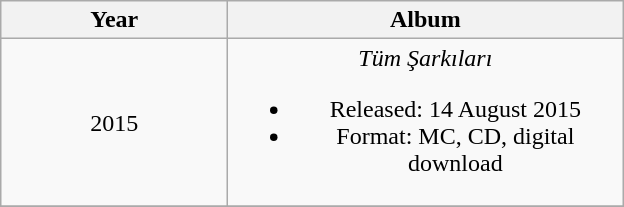<table class="wikitable plainrowheaders" style="text-align:center;" border="1">
<tr>
<th scope="col" style="width:9em;">Year</th>
<th scope="col" style="width:16em;">Album</th>
</tr>
<tr>
<td>2015</td>
<td><em>Tüm Şarkıları</em><br><ul><li>Released: 14 August 2015</li><li>Format: MC, CD, digital download</li></ul></td>
</tr>
<tr>
</tr>
</table>
